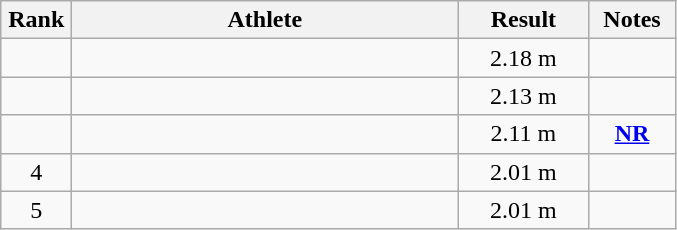<table class="wikitable sortable" style="text-align:center">
<tr>
<th width=40>Rank</th>
<th width=250>Athlete</th>
<th width=80>Result</th>
<th width=50>Notes</th>
</tr>
<tr>
<td></td>
<td align=left></td>
<td>2.18 m</td>
<td></td>
</tr>
<tr>
<td></td>
<td align=left></td>
<td>2.13 m</td>
<td></td>
</tr>
<tr>
<td></td>
<td align=left></td>
<td>2.11 m</td>
<td><strong><a href='#'>NR</a></strong></td>
</tr>
<tr>
<td>4</td>
<td align=left></td>
<td>2.01 m</td>
<td></td>
</tr>
<tr>
<td>5</td>
<td align=left></td>
<td>2.01 m</td>
<td></td>
</tr>
</table>
